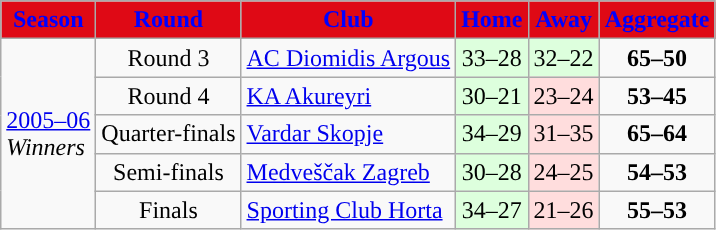<table class="wikitable">
<tr>
<th style="color:blue; background:#DF0915">Season</th>
<th style="color:blue; background:#DF0915">Round</th>
<th style="color:blue; background:#DF0915">Club</th>
<th style="color:blue; background:#DF0915">Home</th>
<th style="color:blue; background:#DF0915">Away</th>
<th style="color:blue; background:#DF0915">Aggregate</th>
</tr>
<tr>
<td rowspan=5><a href='#'>2005–06</a><br> <em>Winners</em></td>
<td align=center>Round 3</td>
<td> <a href='#'>AC Diomidis Argous</a></td>
<td style="text-align:center; background:#dfd;">33–28</td>
<td style="text-align:center; background:#dfd;">32–22</td>
<td style="text-align:center;"><strong>65–50</strong></td>
</tr>
<tr>
<td align=center>Round 4</td>
<td> <a href='#'>KA Akureyri</a></td>
<td style="text-align:center; background:#dfd;">30–21</td>
<td style="text-align:center; background:#fdd;">23–24</td>
<td style="text-align:center;"><strong>53–45</strong></td>
</tr>
<tr>
<td align=center>Quarter-finals</td>
<td> <a href='#'>Vardar Skopje</a></td>
<td style="text-align:center; background:#dfd;">34–29</td>
<td style="text-align:center; background:#fdd;">31–35</td>
<td style="text-align:center;"><strong>65–64</strong></td>
</tr>
<tr>
<td align=center>Semi-finals</td>
<td> <a href='#'>Medveščak Zagreb</a></td>
<td style="text-align:center; background:#dfd;">30–28</td>
<td style="text-align:center; background:#fdd;">24–25</td>
<td style="text-align:center;"><strong>54–53</strong></td>
</tr>
<tr>
<td align=center>Finals</td>
<td> <a href='#'>Sporting Club Horta</a></td>
<td style="text-align:center; background:#dfd;">34–27</td>
<td style="text-align:center; background:#fdd;">21–26</td>
<td style="text-align:center;"><strong>55–53</strong></td>
</tr>
</table>
